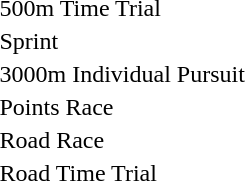<table>
<tr>
<td>500m Time Trial</td>
<td></td>
<td></td>
<td></td>
</tr>
<tr>
<td>Sprint</td>
<td></td>
<td></td>
<td></td>
</tr>
<tr>
<td>3000m Individual Pursuit</td>
<td></td>
<td></td>
<td></td>
</tr>
<tr>
<td>Points Race</td>
<td></td>
<td></td>
<td></td>
</tr>
<tr>
<td>Road Race</td>
<td></td>
<td></td>
<td></td>
</tr>
<tr>
<td>Road Time Trial</td>
<td></td>
<td></td>
<td></td>
</tr>
</table>
